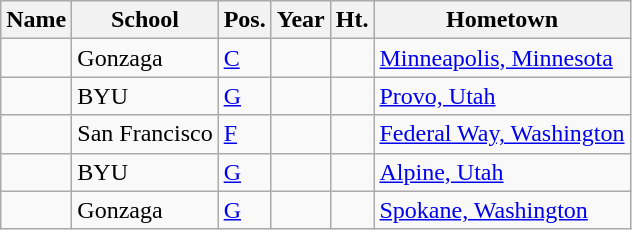<table class="wikitable sortable">
<tr>
<th>Name</th>
<th>School</th>
<th>Pos.</th>
<th>Year</th>
<th>Ht.</th>
<th>Hometown</th>
</tr>
<tr>
<td><strong></strong></td>
<td>Gonzaga</td>
<td><a href='#'>C</a></td>
<td></td>
<td></td>
<td><a href='#'>Minneapolis, Minnesota</a></td>
</tr>
<tr>
<td></td>
<td>BYU</td>
<td><a href='#'>G</a></td>
<td></td>
<td></td>
<td><a href='#'>Provo, Utah</a></td>
</tr>
<tr>
<td></td>
<td>San Francisco</td>
<td><a href='#'>F</a></td>
<td></td>
<td></td>
<td><a href='#'>Federal Way, Washington</a></td>
</tr>
<tr>
<td></td>
<td>BYU</td>
<td><a href='#'>G</a></td>
<td></td>
<td></td>
<td><a href='#'>Alpine, Utah</a></td>
</tr>
<tr>
<td></td>
<td>Gonzaga</td>
<td><a href='#'>G</a></td>
<td></td>
<td></td>
<td><a href='#'>Spokane, Washington</a></td>
</tr>
</table>
